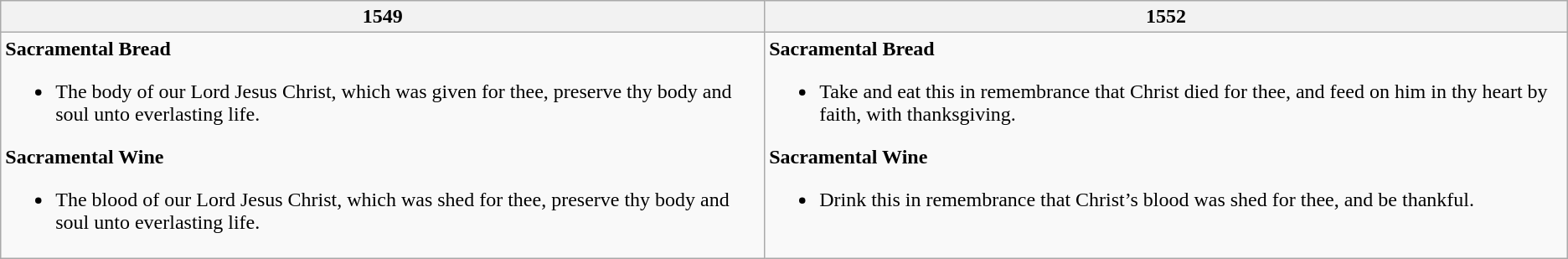<table class="wikitable">
<tr>
<th>1549</th>
<th>1552</th>
</tr>
<tr>
<td style="vertical-align: top"><strong>Sacramental Bread</strong><br><ul><li>The body of our Lord Jesus Christ, which was given for thee, preserve thy body and soul unto everlasting life.</li></ul><strong>Sacramental Wine</strong><ul><li>The blood of our Lord Jesus Christ, which was shed for thee, preserve thy body and soul unto everlasting life.</li></ul></td>
<td style="vertical-align: top"><strong>Sacramental Bread</strong><br><ul><li>Take and eat this in remembrance that Christ died for thee, and feed on him in thy heart by faith, with thanksgiving.</li></ul><strong>Sacramental Wine</strong><ul><li>Drink this in remembrance that Christ’s blood was shed for thee, and be thankful.</li></ul></td>
</tr>
</table>
